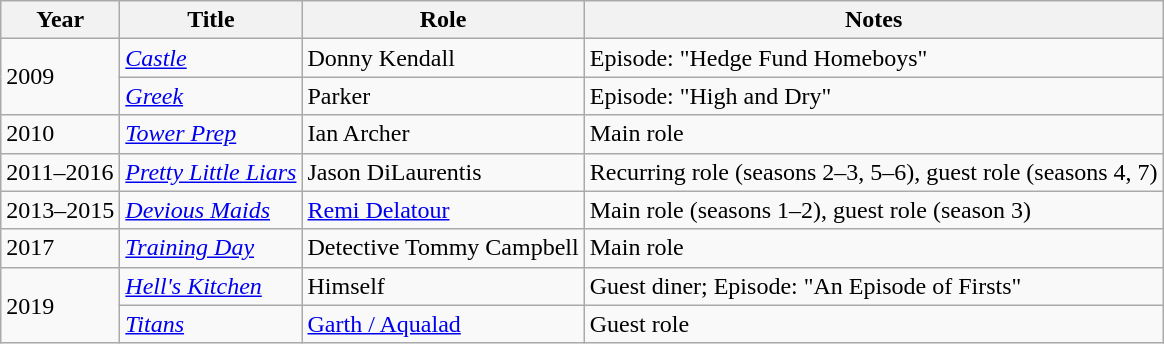<table class="wikitable">
<tr>
<th>Year</th>
<th>Title</th>
<th>Role</th>
<th>Notes</th>
</tr>
<tr>
<td rowspan="2">2009</td>
<td><em><a href='#'>Castle</a></em></td>
<td>Donny Kendall</td>
<td>Episode: "Hedge Fund Homeboys"</td>
</tr>
<tr>
<td><em><a href='#'>Greek</a></em></td>
<td>Parker</td>
<td>Episode: "High and Dry"</td>
</tr>
<tr>
<td>2010</td>
<td><em><a href='#'>Tower Prep</a></em></td>
<td>Ian Archer</td>
<td>Main role</td>
</tr>
<tr>
<td>2011–2016</td>
<td><em><a href='#'>Pretty Little Liars</a></em></td>
<td>Jason DiLaurentis</td>
<td>Recurring role (seasons 2–3, 5–6), guest role (seasons 4, 7)</td>
</tr>
<tr>
<td>2013–2015</td>
<td><em><a href='#'>Devious Maids</a></em></td>
<td><a href='#'>Remi Delatour</a></td>
<td>Main role (seasons 1–2), guest role (season 3)</td>
</tr>
<tr>
<td>2017</td>
<td><em><a href='#'>Training Day</a></em></td>
<td>Detective Tommy Campbell</td>
<td>Main role</td>
</tr>
<tr>
<td rowspan="2">2019</td>
<td><em><a href='#'>Hell's Kitchen</a></em></td>
<td>Himself</td>
<td>Guest diner; Episode: "An Episode of Firsts"</td>
</tr>
<tr>
<td><em><a href='#'>Titans</a></em></td>
<td><a href='#'>Garth / Aqualad</a></td>
<td>Guest role</td>
</tr>
</table>
